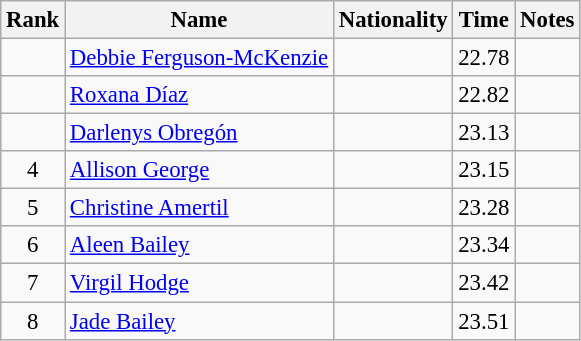<table class="wikitable sortable" style="text-align:center;font-size:95%">
<tr>
<th>Rank</th>
<th>Name</th>
<th>Nationality</th>
<th>Time</th>
<th>Notes</th>
</tr>
<tr>
<td></td>
<td align=left><a href='#'>Debbie Ferguson-McKenzie</a></td>
<td align=left></td>
<td>22.78</td>
<td></td>
</tr>
<tr>
<td></td>
<td align=left><a href='#'>Roxana Díaz</a></td>
<td align=left></td>
<td>22.82</td>
<td></td>
</tr>
<tr>
<td></td>
<td align=left><a href='#'>Darlenys Obregón</a></td>
<td align=left></td>
<td>23.13</td>
<td></td>
</tr>
<tr>
<td>4</td>
<td align=left><a href='#'>Allison George</a></td>
<td align=left></td>
<td>23.15</td>
<td></td>
</tr>
<tr>
<td>5</td>
<td align=left><a href='#'>Christine Amertil</a></td>
<td align=left></td>
<td>23.28</td>
<td></td>
</tr>
<tr>
<td>6</td>
<td align=left><a href='#'>Aleen Bailey</a></td>
<td align=left></td>
<td>23.34</td>
<td></td>
</tr>
<tr>
<td>7</td>
<td align=left><a href='#'>Virgil Hodge</a></td>
<td align=left></td>
<td>23.42</td>
<td></td>
</tr>
<tr>
<td>8</td>
<td align=left><a href='#'>Jade Bailey</a></td>
<td align=left></td>
<td>23.51</td>
<td></td>
</tr>
</table>
